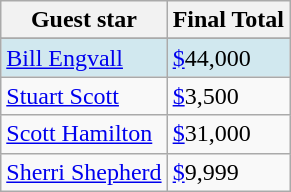<table class="wikitable">
<tr>
<th>Guest star</th>
<th>Final Total</th>
</tr>
<tr>
</tr>
<tr style="background:#D1E8EF;">
<td><a href='#'>Bill Engvall</a></td>
<td><a href='#'>$</a>44,000</td>
</tr>
<tr>
<td><a href='#'>Stuart Scott</a></td>
<td><a href='#'>$</a>3,500</td>
</tr>
<tr>
<td><a href='#'>Scott Hamilton</a></td>
<td><a href='#'>$</a>31,000</td>
</tr>
<tr>
<td><a href='#'>Sherri Shepherd</a></td>
<td><a href='#'>$</a>9,999</td>
</tr>
</table>
